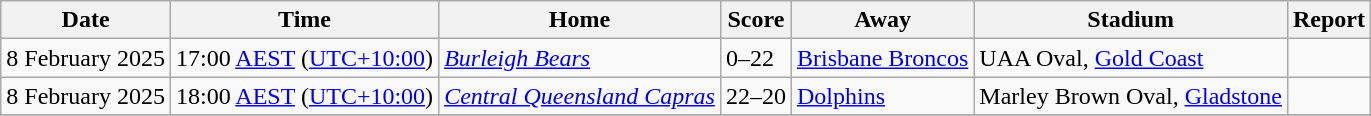<table class="wikitable defaultleft col4center">
<tr>
<th>Date</th>
<th>Time</th>
<th>Home</th>
<th>Score</th>
<th>Away</th>
<th>Stadium</th>
<th>Report</th>
</tr>
<tr>
<td>8 February 2025</td>
<td>17:00 <a href='#'>AEST</a> (<a href='#'>UTC+10:00</a>)</td>
<td> <em><a href='#'>Burleigh Bears</a></em></td>
<td>0–22</td>
<td> <a href='#'>Brisbane Broncos</a></td>
<td>UAA Oval, <a href='#'>Gold Coast</a></td>
<td></td>
</tr>
<tr>
<td>8 February 2025</td>
<td>18:00 <a href='#'>AEST</a> (<a href='#'>UTC+10:00</a>)</td>
<td> <em><a href='#'>Central Queensland Capras</a></em></td>
<td>22–20</td>
<td> <a href='#'>Dolphins</a></td>
<td>Marley Brown Oval, <a href='#'>Gladstone</a></td>
<td></td>
</tr>
<tr>
</tr>
</table>
